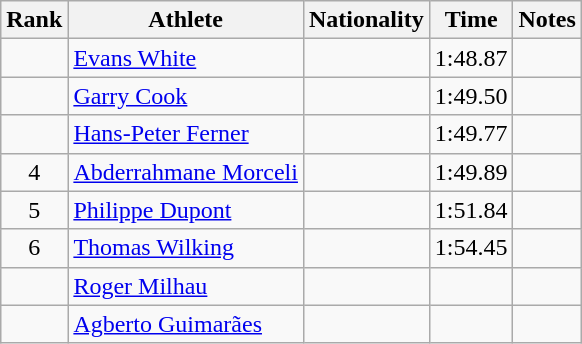<table class="wikitable sortable" style="text-align:center">
<tr>
<th>Rank</th>
<th>Athlete</th>
<th>Nationality</th>
<th>Time</th>
<th>Notes</th>
</tr>
<tr>
<td></td>
<td align=left><a href='#'>Evans White</a></td>
<td align=left></td>
<td>1:48.87</td>
<td></td>
</tr>
<tr>
<td></td>
<td align=left><a href='#'>Garry Cook</a></td>
<td align=left></td>
<td>1:49.50</td>
<td></td>
</tr>
<tr>
<td></td>
<td align=left><a href='#'>Hans-Peter Ferner</a></td>
<td align=left></td>
<td>1:49.77</td>
<td></td>
</tr>
<tr>
<td>4</td>
<td align=left><a href='#'>Abderrahmane Morceli</a></td>
<td align=left></td>
<td>1:49.89</td>
<td></td>
</tr>
<tr>
<td>5</td>
<td align=left><a href='#'>Philippe Dupont</a></td>
<td align=left></td>
<td>1:51.84</td>
<td></td>
</tr>
<tr>
<td>6</td>
<td align=left><a href='#'>Thomas Wilking</a></td>
<td align=left></td>
<td>1:54.45</td>
<td></td>
</tr>
<tr>
<td></td>
<td align=left><a href='#'>Roger Milhau</a></td>
<td align=left></td>
<td></td>
<td></td>
</tr>
<tr>
<td></td>
<td align=left><a href='#'>Agberto Guimarães</a></td>
<td align=left></td>
<td></td>
<td></td>
</tr>
</table>
